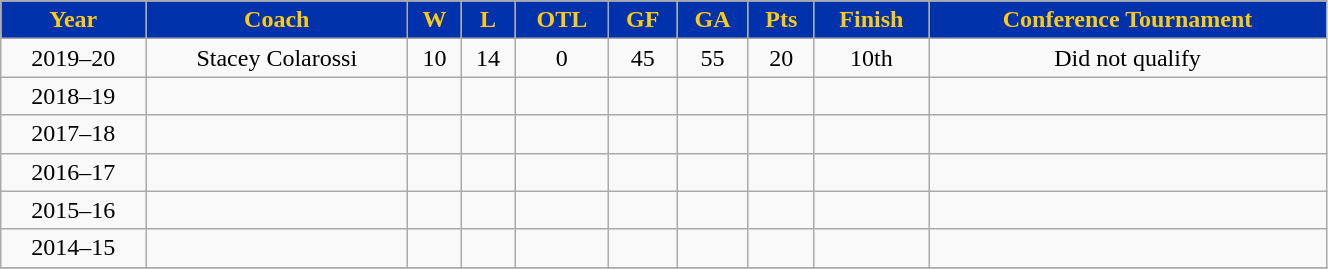<table class="wikitable" width="70%">
<tr align="center"  style=" background:#0033AB;color:#FCC917;">
<td><strong>Year</strong></td>
<td><strong>Coach</strong></td>
<td><strong>W</strong></td>
<td><strong>L</strong></td>
<td><strong>OTL</strong></td>
<td><strong>GF</strong></td>
<td><strong>GA</strong></td>
<td><strong>Pts</strong></td>
<td><strong>Finish</strong></td>
<td><strong>Conference Tournament</strong></td>
</tr>
<tr align="center" bgcolor="">
<td>2019–20</td>
<td>Stacey Colarossi</td>
<td>10</td>
<td>14</td>
<td>0</td>
<td>45</td>
<td>55</td>
<td>20</td>
<td>10th</td>
<td>Did not qualify</td>
</tr>
<tr align="center" bgcolor="">
<td>2018–19</td>
<td></td>
<td></td>
<td></td>
<td></td>
<td></td>
<td></td>
<td></td>
<td></td>
<td></td>
</tr>
<tr align="center" bgcolor="">
<td>2017–18</td>
<td></td>
<td></td>
<td></td>
<td></td>
<td></td>
<td></td>
<td></td>
<td></td>
<td></td>
</tr>
<tr align="center" bgcolor="">
<td>2016–17</td>
<td></td>
<td></td>
<td></td>
<td></td>
<td></td>
<td></td>
<td></td>
<td></td>
<td></td>
</tr>
<tr align="center" bgcolor="">
<td>2015–16</td>
<td></td>
<td></td>
<td></td>
<td></td>
<td></td>
<td></td>
<td></td>
<td></td>
<td></td>
</tr>
<tr align="center" bgcolor="">
<td>2014–15</td>
<td></td>
<td></td>
<td></td>
<td></td>
<td></td>
<td></td>
<td></td>
<td></td>
<td></td>
</tr>
<tr align="center" bgcolor="">
</tr>
</table>
